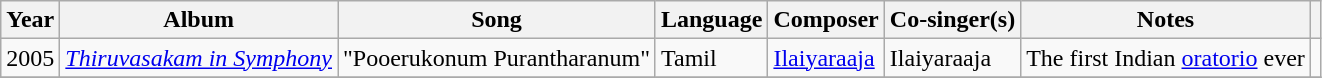<table class="wikitable sortable">
<tr>
<th scope="col">Year</th>
<th scope="col">Album</th>
<th scope="col">Song</th>
<th scope="col">Language</th>
<th scope="col">Composer</th>
<th>Co-singer(s)</th>
<th scope="col" class="unsortable">Notes</th>
<th scope="col" class="unsortable"></th>
</tr>
<tr>
<td>2005</td>
<td><em><a href='#'>Thiruvasakam in Symphony</a></em></td>
<td>"Pooerukonum Purantharanum"</td>
<td>Tamil</td>
<td><a href='#'>Ilaiyaraaja</a></td>
<td>Ilaiyaraaja</td>
<td>The first Indian <a href='#'>oratorio</a> ever</td>
<td></td>
</tr>
<tr>
</tr>
</table>
